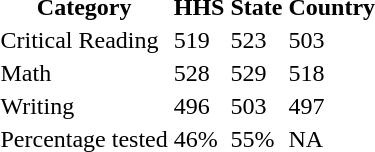<table>
<tr>
<th>Category</th>
<th>HHS</th>
<th>State</th>
<th>Country</th>
</tr>
<tr>
<td>Critical Reading</td>
<td>519</td>
<td>523</td>
<td>503</td>
</tr>
<tr>
<td>Math</td>
<td>528</td>
<td>529</td>
<td>518</td>
</tr>
<tr>
<td>Writing</td>
<td>496</td>
<td>503</td>
<td>497</td>
</tr>
<tr>
<td>Percentage tested</td>
<td>46%</td>
<td>55%</td>
<td>NA</td>
</tr>
<tr>
</tr>
</table>
